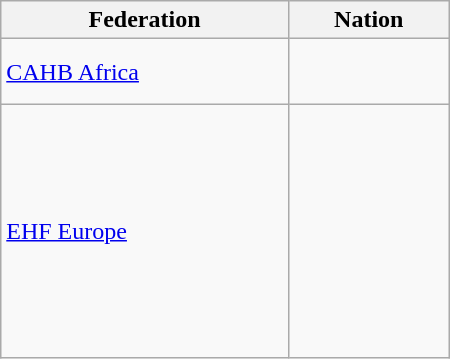<table class="wikitable" style="width:300px;">
<tr>
<th>Federation</th>
<th>Nation</th>
</tr>
<tr>
<td><a href='#'>CAHB Africa</a></td>
<td><br><br></td>
</tr>
<tr>
<td><a href='#'>EHF Europe</a></td>
<td><br><br><br><br><br><br><br><br><br></td>
</tr>
</table>
